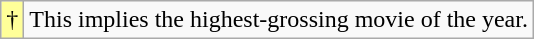<table class="wikitable">
<tr>
<td style="background-color:#FFFF99"align="center">†</td>
<td>This implies the highest-grossing movie of the year.</td>
</tr>
</table>
